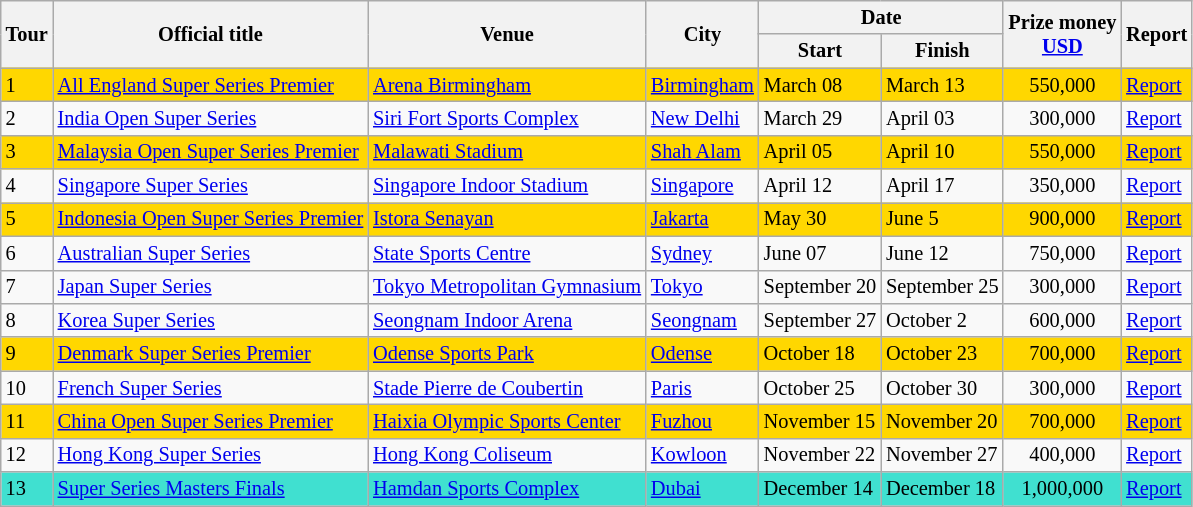<table class=wikitable style="font-size:85%">
<tr>
<th rowspan=2>Tour</th>
<th rowspan=2>Official title</th>
<th rowspan=2>Venue</th>
<th rowspan=2>City</th>
<th colspan=2>Date</th>
<th rowspan=2>Prize money <br><a href='#'>USD</a></th>
<th rowspan=2>Report</th>
</tr>
<tr>
<th>Start</th>
<th>Finish</th>
</tr>
<tr bgcolor="gold">
<td>1</td>
<td> <a href='#'>All England Super Series Premier</a></td>
<td><a href='#'>Arena Birmingham</a></td>
<td><a href='#'>Birmingham</a></td>
<td>March 08</td>
<td>March 13</td>
<td align=center>550,000</td>
<td><a href='#'>Report</a></td>
</tr>
<tr>
<td>2</td>
<td> <a href='#'>India Open Super Series</a></td>
<td><a href='#'>Siri Fort Sports Complex</a></td>
<td><a href='#'>New Delhi</a></td>
<td>March 29</td>
<td>April 03</td>
<td align=center>300,000</td>
<td><a href='#'>Report</a></td>
</tr>
<tr bgcolor="gold">
<td>3</td>
<td> <a href='#'>Malaysia Open Super Series Premier</a></td>
<td><a href='#'>Malawati Stadium</a></td>
<td><a href='#'>Shah Alam</a></td>
<td>April 05</td>
<td>April 10</td>
<td align=center>550,000</td>
<td><a href='#'>Report</a></td>
</tr>
<tr>
<td>4</td>
<td> <a href='#'>Singapore Super Series</a></td>
<td><a href='#'>Singapore Indoor Stadium</a></td>
<td><a href='#'>Singapore</a></td>
<td>April 12</td>
<td>April 17</td>
<td align=center>350,000</td>
<td><a href='#'>Report</a></td>
</tr>
<tr bgcolor="gold">
<td>5</td>
<td> <a href='#'>Indonesia Open Super Series Premier</a></td>
<td><a href='#'>Istora Senayan</a></td>
<td><a href='#'>Jakarta</a></td>
<td>May 30</td>
<td>June 5</td>
<td align=center>900,000</td>
<td><a href='#'>Report</a></td>
</tr>
<tr>
<td>6</td>
<td> <a href='#'>Australian Super Series</a></td>
<td><a href='#'>State Sports Centre</a></td>
<td><a href='#'>Sydney</a></td>
<td>June 07</td>
<td>June 12</td>
<td align=center>750,000</td>
<td><a href='#'>Report</a></td>
</tr>
<tr>
<td>7</td>
<td> <a href='#'>Japan Super Series</a></td>
<td><a href='#'>Tokyo Metropolitan Gymnasium</a></td>
<td><a href='#'>Tokyo</a></td>
<td>September 20</td>
<td>September 25</td>
<td align=center>300,000</td>
<td><a href='#'>Report</a></td>
</tr>
<tr>
<td>8</td>
<td> <a href='#'>Korea Super Series</a></td>
<td><a href='#'>Seongnam Indoor Arena</a></td>
<td><a href='#'>Seongnam</a></td>
<td>September 27</td>
<td>October 2</td>
<td align=center>600,000</td>
<td><a href='#'>Report</a></td>
</tr>
<tr bgcolor="gold">
<td>9</td>
<td> <a href='#'>Denmark Super Series Premier</a></td>
<td><a href='#'>Odense Sports Park</a></td>
<td><a href='#'>Odense</a></td>
<td>October 18</td>
<td>October 23</td>
<td align=center>700,000</td>
<td><a href='#'>Report</a></td>
</tr>
<tr>
<td>10</td>
<td> <a href='#'>French Super Series</a></td>
<td><a href='#'>Stade Pierre de Coubertin</a></td>
<td><a href='#'>Paris</a></td>
<td>October 25</td>
<td>October 30</td>
<td align=center>300,000</td>
<td><a href='#'>Report</a></td>
</tr>
<tr bgcolor="gold">
<td>11</td>
<td> <a href='#'>China Open Super Series Premier</a></td>
<td><a href='#'>Haixia Olympic Sports Center</a></td>
<td><a href='#'>Fuzhou</a></td>
<td>November 15</td>
<td>November 20</td>
<td align=center>700,000</td>
<td><a href='#'>Report</a></td>
</tr>
<tr>
<td>12</td>
<td> <a href='#'>Hong Kong Super Series</a></td>
<td><a href='#'>Hong Kong Coliseum</a></td>
<td><a href='#'>Kowloon</a></td>
<td>November 22</td>
<td>November 27</td>
<td align=center>400,000</td>
<td><a href='#'>Report</a></td>
</tr>
<tr bgcolor="turquoise">
<td>13</td>
<td> <a href='#'>Super Series Masters Finals</a></td>
<td><a href='#'>Hamdan Sports Complex</a></td>
<td><a href='#'>Dubai</a></td>
<td>December 14</td>
<td>December 18</td>
<td align=center>1,000,000</td>
<td><a href='#'>Report</a></td>
</tr>
</table>
